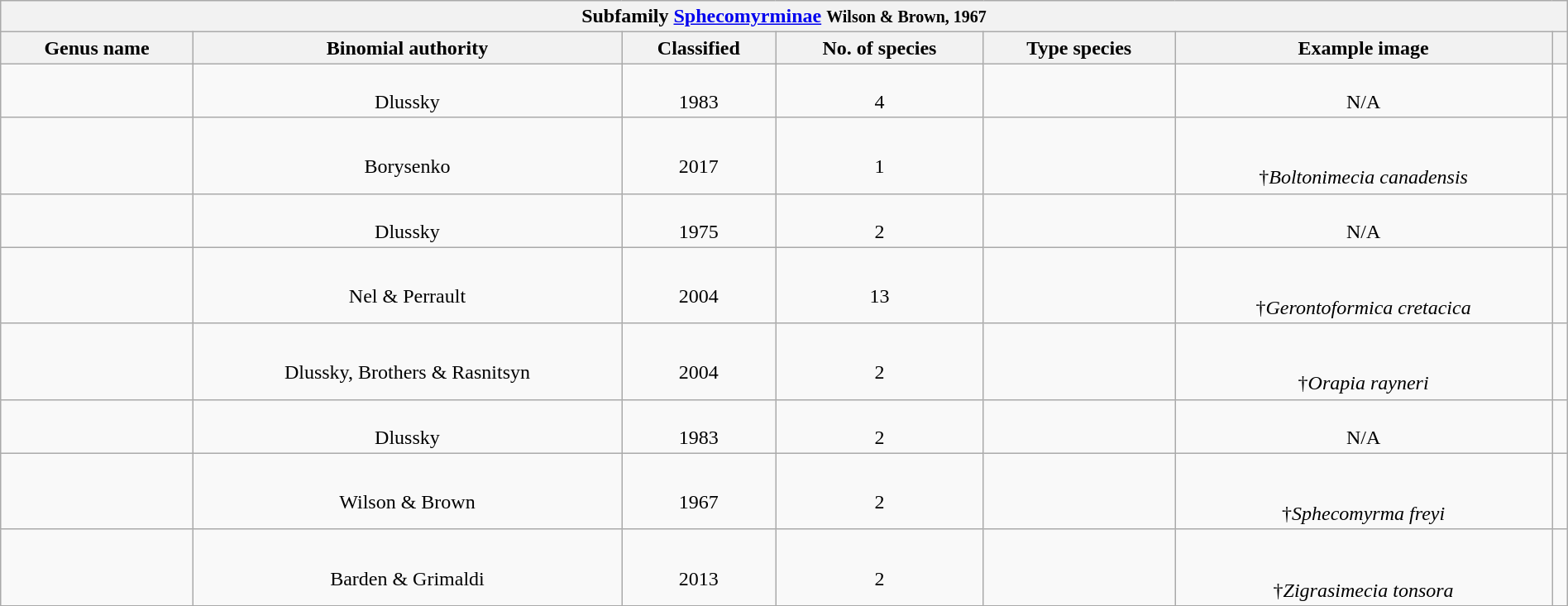<table class="wikitable sortable" style="width:100%;text-align:center">
<tr>
<th colspan="100%" align="center" bgcolor=#d3d3a4>Subfamily <a href='#'>Sphecomyrminae</a> <small>Wilson & Brown, 1967</small></th>
</tr>
<tr>
<th>Genus name</th>
<th>Binomial authority</th>
<th>Classified</th>
<th>No. of species</th>
<th>Type species</th>
<th class="unsortable">Example image</th>
<th class="unsortable"></th>
</tr>
<tr>
<td><br></td>
<td><br>Dlussky</td>
<td><br>1983</td>
<td><br>4</td>
<td><br></td>
<td><br>N/A</td>
<td><br></td>
</tr>
<tr>
<td><br></td>
<td><br>Borysenko</td>
<td><br>2017</td>
<td><br>1</td>
<td><br></td>
<td><br><br>†<em>Boltonimecia canadensis</em></td>
<td><br></td>
</tr>
<tr>
<td><br></td>
<td><br>Dlussky</td>
<td><br>1975</td>
<td><br>2</td>
<td><br></td>
<td><br>N/A</td>
<td><br></td>
</tr>
<tr>
<td><br></td>
<td><br>Nel & Perrault</td>
<td><br>2004</td>
<td><br>13</td>
<td><br></td>
<td><br><br>†<em>Gerontoformica cretacica</em></td>
<td><br></td>
</tr>
<tr>
<td><br></td>
<td><br>Dlussky, Brothers & Rasnitsyn</td>
<td><br>2004</td>
<td><br>2</td>
<td><br></td>
<td><br><br>†<em>Orapia rayneri</em></td>
<td><br></td>
</tr>
<tr>
<td><br></td>
<td><br>Dlussky</td>
<td><br>1983</td>
<td><br>2</td>
<td><br></td>
<td><br>N/A</td>
<td><br></td>
</tr>
<tr>
<td><br></td>
<td><br>Wilson & Brown</td>
<td><br>1967</td>
<td><br>2</td>
<td><br></td>
<td><br><br>†<em>Sphecomyrma freyi</em></td>
<td><br></td>
</tr>
<tr>
<td><br></td>
<td><br>Barden & Grimaldi</td>
<td><br>2013</td>
<td><br>2</td>
<td><br></td>
<td><br><br>†<em>Zigrasimecia tonsora</em></td>
<td><br></td>
</tr>
<tr>
</tr>
</table>
